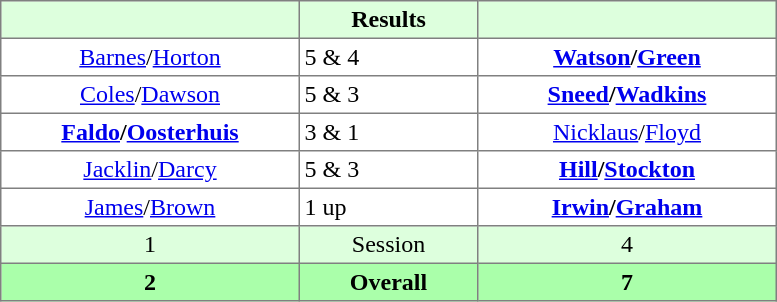<table border="1" cellpadding="3" style="border-collapse:collapse; text-align:center;">
<tr style="background:#dfd;">
<th style="width:12em;"> </th>
<th style="width:7em;">Results</th>
<th style="width:12em;"></th>
</tr>
<tr>
<td><a href='#'>Barnes</a>/<a href='#'>Horton</a></td>
<td align=left> 5 & 4</td>
<td><strong><a href='#'>Watson</a>/<a href='#'>Green</a></strong></td>
</tr>
<tr>
<td><a href='#'>Coles</a>/<a href='#'>Dawson</a></td>
<td align=left> 5 & 3</td>
<td><strong><a href='#'>Sneed</a>/<a href='#'>Wadkins</a></strong></td>
</tr>
<tr>
<td><strong><a href='#'>Faldo</a>/<a href='#'>Oosterhuis</a></strong></td>
<td align=left> 3 & 1</td>
<td><a href='#'>Nicklaus</a>/<a href='#'>Floyd</a></td>
</tr>
<tr>
<td><a href='#'>Jacklin</a>/<a href='#'>Darcy</a></td>
<td align=left> 5 & 3</td>
<td><strong><a href='#'>Hill</a>/<a href='#'>Stockton</a></strong></td>
</tr>
<tr>
<td><a href='#'>James</a>/<a href='#'>Brown</a></td>
<td align=left> 1 up</td>
<td><strong><a href='#'>Irwin</a>/<a href='#'>Graham</a></strong></td>
</tr>
<tr style="background:#dfd;">
<td>1</td>
<td>Session</td>
<td>4</td>
</tr>
<tr style="background:#afa;">
<th>2</th>
<th>Overall</th>
<th>7</th>
</tr>
</table>
